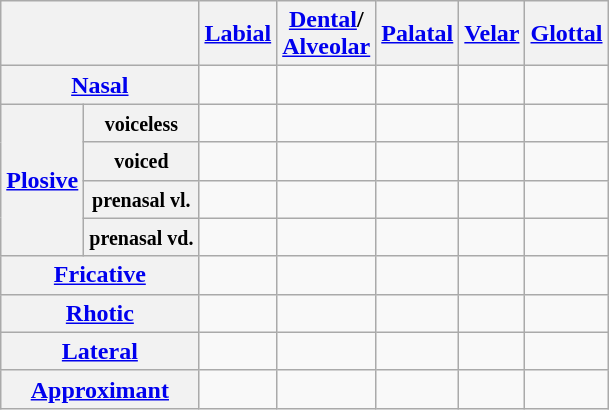<table class="wikitable" style="text-align:center">
<tr>
<th colspan="2"></th>
<th><a href='#'>Labial</a></th>
<th><a href='#'>Dental</a>/<br><a href='#'>Alveolar</a></th>
<th><a href='#'>Palatal</a></th>
<th><a href='#'>Velar</a></th>
<th><a href='#'>Glottal</a></th>
</tr>
<tr>
<th colspan="2"><a href='#'>Nasal</a></th>
<td></td>
<td></td>
<td></td>
<td></td>
<td></td>
</tr>
<tr>
<th rowspan="4"><a href='#'>Plosive</a></th>
<th><small>voiceless</small></th>
<td></td>
<td></td>
<td></td>
<td></td>
<td></td>
</tr>
<tr>
<th><small>voiced</small></th>
<td></td>
<td></td>
<td></td>
<td></td>
<td></td>
</tr>
<tr>
<th><small>prenasal vl.</small></th>
<td></td>
<td></td>
<td></td>
<td></td>
<td></td>
</tr>
<tr>
<th><small>prenasal vd.</small></th>
<td></td>
<td></td>
<td></td>
<td></td>
<td></td>
</tr>
<tr>
<th colspan="2"><a href='#'>Fricative</a></th>
<td></td>
<td></td>
<td></td>
<td></td>
<td></td>
</tr>
<tr>
<th colspan="2"><a href='#'>Rhotic</a></th>
<td></td>
<td></td>
<td></td>
<td></td>
<td></td>
</tr>
<tr>
<th colspan="2"><a href='#'>Lateral</a></th>
<td></td>
<td></td>
<td></td>
<td></td>
<td></td>
</tr>
<tr>
<th colspan="2"><a href='#'>Approximant</a></th>
<td></td>
<td></td>
<td></td>
<td></td>
<td></td>
</tr>
</table>
